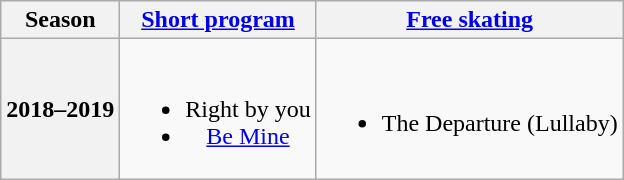<table class=wikitable style=text-align:center>
<tr>
<th>Season</th>
<th><a href='#'>Short program</a></th>
<th><a href='#'>Free skating</a></th>
</tr>
<tr>
<th>2018–2019</th>
<td><br><ul><li>Right by you <br></li><li><a href='#'>Be Mine</a> <br> </li></ul></td>
<td><br><ul><li>The Departure (Lullaby) <br></li></ul></td>
</tr>
</table>
